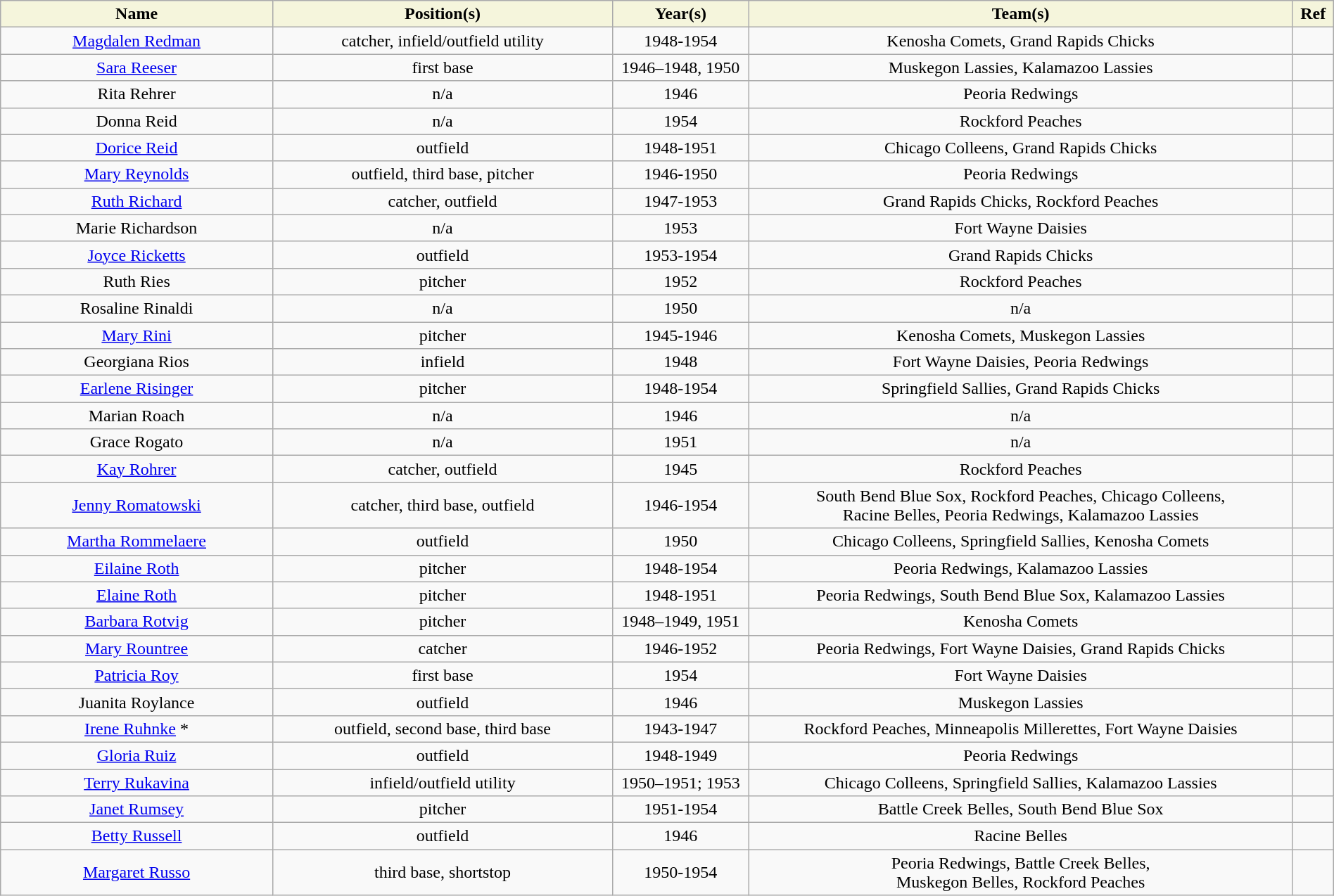<table class="wikitable" style="width: 100%">
<tr>
<th style="background:#F5F5DC;" width=20%>Name</th>
<th width=25% style="background:#F5F5DC;">Position(s)</th>
<th width=10% style="background:#F5F5DC;">Year(s)</th>
<th width=40% style="background:#F5F5DC;">Team(s)</th>
<th width=3% style="background:#F5F5DC;">Ref</th>
</tr>
<tr align=center>
<td><a href='#'>Magdalen Redman</a></td>
<td>catcher, infield/outfield utility</td>
<td>1948-1954</td>
<td>Kenosha Comets, Grand Rapids Chicks</td>
<td></td>
</tr>
<tr align=center>
<td><a href='#'>Sara Reeser</a></td>
<td>first base</td>
<td>1946–1948, 1950</td>
<td>Muskegon Lassies, Kalamazoo Lassies</td>
<td></td>
</tr>
<tr align=center>
<td>Rita Rehrer</td>
<td>n/a</td>
<td>1946</td>
<td>Peoria Redwings</td>
<td></td>
</tr>
<tr align=center>
<td>Donna Reid</td>
<td>n/a</td>
<td>1954</td>
<td>Rockford Peaches</td>
<td></td>
</tr>
<tr align=center>
<td><a href='#'>Dorice Reid</a></td>
<td>outfield</td>
<td>1948-1951</td>
<td>Chicago Colleens, Grand Rapids Chicks</td>
<td></td>
</tr>
<tr align=center>
<td><a href='#'>Mary Reynolds</a></td>
<td>outfield, third base, pitcher</td>
<td>1946-1950</td>
<td>Peoria Redwings</td>
<td></td>
</tr>
<tr align=center>
<td><a href='#'>Ruth Richard</a></td>
<td>catcher, outfield</td>
<td>1947-1953</td>
<td>Grand Rapids Chicks, Rockford Peaches</td>
<td></td>
</tr>
<tr align=center>
<td>Marie Richardson</td>
<td>n/a</td>
<td>1953</td>
<td>Fort Wayne Daisies</td>
<td></td>
</tr>
<tr align=center>
<td><a href='#'>Joyce Ricketts</a></td>
<td>outfield</td>
<td>1953-1954</td>
<td>Grand Rapids Chicks</td>
<td></td>
</tr>
<tr align=center>
<td>Ruth Ries</td>
<td>pitcher</td>
<td>1952</td>
<td>Rockford Peaches</td>
<td></td>
</tr>
<tr align=center>
<td>Rosaline Rinaldi</td>
<td>n/a</td>
<td>1950</td>
<td>n/a</td>
<td></td>
</tr>
<tr align=center>
<td><a href='#'>Mary Rini</a></td>
<td>pitcher</td>
<td>1945-1946</td>
<td>Kenosha Comets, Muskegon Lassies</td>
<td></td>
</tr>
<tr align=center>
<td>Georgiana Rios</td>
<td>infield</td>
<td>1948</td>
<td>Fort Wayne Daisies, Peoria Redwings</td>
<td></td>
</tr>
<tr align=center>
<td><a href='#'>Earlene Risinger</a></td>
<td>pitcher</td>
<td>1948-1954</td>
<td>Springfield Sallies, Grand Rapids Chicks</td>
<td></td>
</tr>
<tr align=center>
<td>Marian Roach</td>
<td>n/a</td>
<td>1946</td>
<td>n/a</td>
<td></td>
</tr>
<tr align=center>
<td>Grace Rogato</td>
<td>n/a</td>
<td>1951</td>
<td>n/a</td>
<td></td>
</tr>
<tr align=center>
<td><a href='#'>Kay Rohrer</a></td>
<td>catcher, outfield</td>
<td>1945</td>
<td>Rockford Peaches</td>
<td></td>
</tr>
<tr align=center>
<td><a href='#'>Jenny Romatowski</a></td>
<td>catcher, third base, outfield</td>
<td>1946-1954</td>
<td>South Bend Blue Sox, Rockford Peaches, Chicago Colleens,<br>Racine Belles, Peoria Redwings, Kalamazoo Lassies</td>
<td></td>
</tr>
<tr align=center>
<td><a href='#'>Martha Rommelaere</a></td>
<td>outfield</td>
<td>1950</td>
<td>Chicago Colleens, Springfield Sallies, Kenosha Comets</td>
<td></td>
</tr>
<tr align=center>
<td><a href='#'>Eilaine Roth</a></td>
<td>pitcher</td>
<td>1948-1954</td>
<td>Peoria Redwings, Kalamazoo Lassies</td>
<td></td>
</tr>
<tr align=center>
<td><a href='#'>Elaine Roth</a></td>
<td>pitcher</td>
<td>1948-1951</td>
<td>Peoria Redwings, South Bend Blue Sox, Kalamazoo Lassies</td>
<td></td>
</tr>
<tr align=center>
<td><a href='#'>Barbara Rotvig</a></td>
<td>pitcher</td>
<td>1948–1949, 1951</td>
<td>Kenosha Comets</td>
<td></td>
</tr>
<tr align=center>
<td><a href='#'>Mary Rountree</a></td>
<td>catcher</td>
<td>1946-1952</td>
<td>Peoria Redwings, Fort Wayne Daisies, Grand Rapids Chicks</td>
<td></td>
</tr>
<tr align=center>
<td><a href='#'>Patricia Roy</a></td>
<td>first base</td>
<td>1954</td>
<td>Fort Wayne Daisies</td>
<td></td>
</tr>
<tr align=center>
<td>Juanita Roylance</td>
<td>outfield</td>
<td>1946</td>
<td>Muskegon Lassies</td>
<td></td>
</tr>
<tr align=center>
<td><a href='#'>Irene Ruhnke</a> *</td>
<td>outfield, second base, third base</td>
<td>1943-1947</td>
<td>Rockford Peaches, Minneapolis Millerettes, Fort Wayne Daisies</td>
<td></td>
</tr>
<tr align=center>
<td><a href='#'>Gloria Ruiz</a></td>
<td>outfield</td>
<td>1948-1949</td>
<td>Peoria Redwings</td>
<td></td>
</tr>
<tr align=center>
<td><a href='#'>Terry Rukavina</a></td>
<td>infield/outfield utility</td>
<td>1950–1951; 1953</td>
<td>Chicago Colleens, Springfield Sallies, Kalamazoo Lassies</td>
<td></td>
</tr>
<tr align=center>
<td><a href='#'>Janet Rumsey</a></td>
<td>pitcher</td>
<td>1951-1954</td>
<td>Battle Creek Belles, South Bend Blue Sox</td>
<td></td>
</tr>
<tr align=center>
<td><a href='#'>Betty Russell</a></td>
<td>outfield</td>
<td>1946</td>
<td>Racine Belles</td>
<td></td>
</tr>
<tr align=center>
<td><a href='#'>Margaret Russo</a></td>
<td>third base, shortstop</td>
<td>1950-1954</td>
<td>Peoria Redwings, Battle Creek Belles,<br>Muskegon Belles, Rockford Peaches</td>
<td></td>
</tr>
</table>
